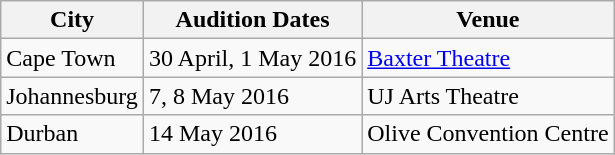<table class="wikitable sortable">
<tr>
<th>City</th>
<th>Audition Dates</th>
<th>Venue</th>
</tr>
<tr>
<td>Cape Town</td>
<td>30 April, 1 May 2016</td>
<td><a href='#'>Baxter Theatre</a></td>
</tr>
<tr>
<td>Johannesburg</td>
<td>7, 8 May 2016</td>
<td>UJ Arts Theatre </td>
</tr>
<tr>
<td>Durban</td>
<td>14 May 2016</td>
<td>Olive Convention Centre </td>
</tr>
</table>
